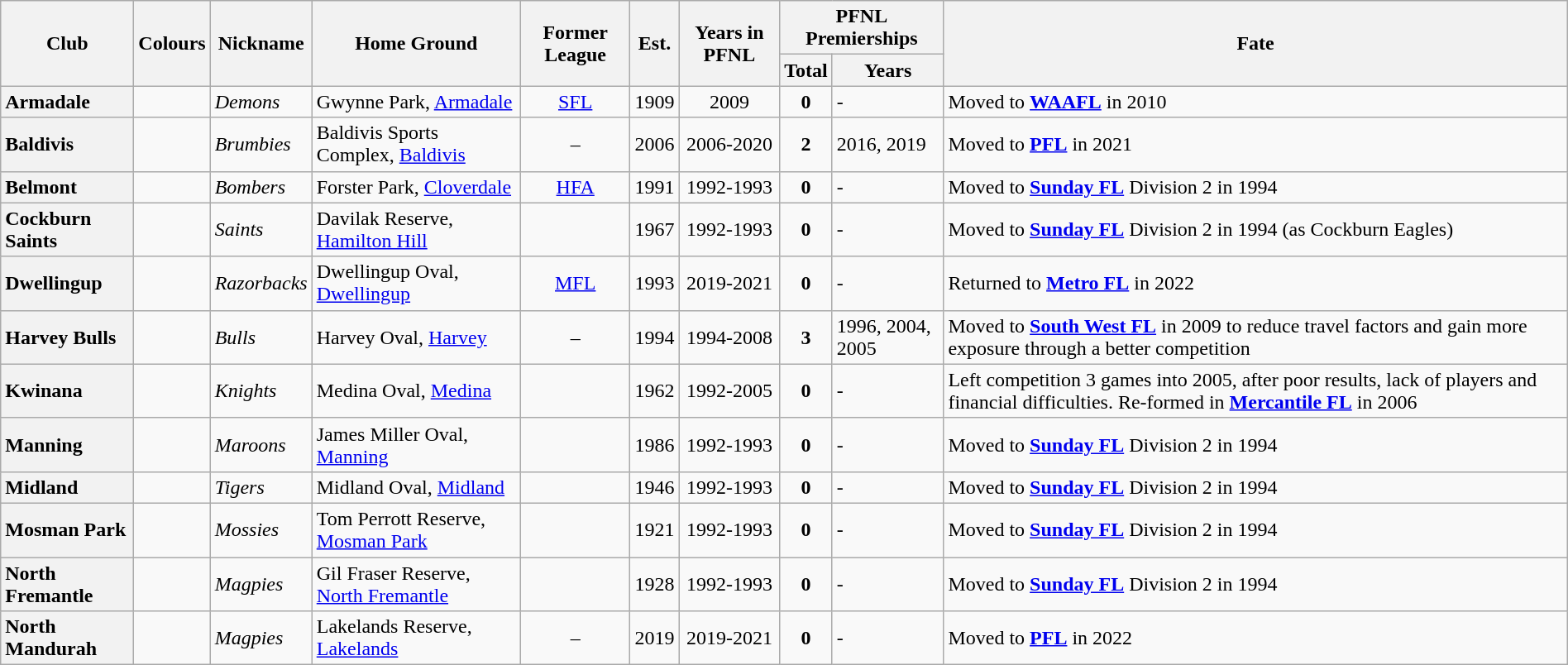<table class="wikitable sortable" style="text-align:center; width:100%">
<tr>
<th rowspan="2">Club</th>
<th rowspan="2">Colours</th>
<th rowspan="2">Nickname</th>
<th rowspan="2">Home Ground</th>
<th rowspan="2">Former League</th>
<th rowspan="2">Est.</th>
<th rowspan="2">Years in PFNL</th>
<th colspan="2">PFNL Premierships</th>
<th rowspan="2">Fate</th>
</tr>
<tr>
<th>Total</th>
<th>Years</th>
</tr>
<tr>
<th style="text-align:left">Armadale</th>
<td></td>
<td align="left"><em>Demons</em></td>
<td align="left">Gwynne Park, <a href='#'>Armadale</a></td>
<td><a href='#'>SFL</a></td>
<td>1909</td>
<td>2009</td>
<td><strong>0</strong></td>
<td align="left">-</td>
<td align="left">Moved to <a href='#'><strong>WAAFL</strong></a> in 2010</td>
</tr>
<tr>
<th style="text-align:left">Baldivis</th>
<td></td>
<td align="left"><em>Brumbies</em></td>
<td align="left">Baldivis Sports Complex, <a href='#'>Baldivis</a></td>
<td>–</td>
<td>2006</td>
<td>2006-2020</td>
<td><strong>2</strong></td>
<td align="left">2016, 2019</td>
<td align="left">Moved to <a href='#'><strong>PFL</strong></a> in 2021</td>
</tr>
<tr>
<th style="text-align:left">Belmont</th>
<td></td>
<td align="left"><em>Bombers</em></td>
<td align="left">Forster Park, <a href='#'>Cloverdale</a></td>
<td><a href='#'>HFA</a></td>
<td>1991</td>
<td>1992-1993</td>
<td><strong>0</strong></td>
<td align="left">-</td>
<td align="left">Moved to <a href='#'><strong>Sunday FL</strong></a> Division 2 in 1994</td>
</tr>
<tr>
<th style="text-align:left">Cockburn Saints</th>
<td></td>
<td align="left"><em>Saints</em></td>
<td align="left">Davilak Reserve, <a href='#'>Hamilton Hill</a></td>
<td></td>
<td>1967</td>
<td>1992-1993</td>
<td><strong>0</strong></td>
<td align="left">-</td>
<td align="left">Moved to <a href='#'><strong>Sunday FL</strong></a> Division 2 in 1994 (as Cockburn Eagles)</td>
</tr>
<tr>
<th style="text-align:left">Dwellingup</th>
<td></td>
<td align="left"><em>Razorbacks</em></td>
<td align="left">Dwellingup Oval, <a href='#'>Dwellingup</a></td>
<td><a href='#'>MFL</a></td>
<td>1993</td>
<td>2019-2021</td>
<td><strong>0</strong></td>
<td align="left">-</td>
<td align="left">Returned to <a href='#'><strong>Metro FL</strong></a> in 2022</td>
</tr>
<tr>
<th style="text-align:left">Harvey Bulls</th>
<td></td>
<td align="left"><em>Bulls</em></td>
<td align="left">Harvey Oval, <a href='#'>Harvey</a></td>
<td>–</td>
<td>1994</td>
<td>1994-2008</td>
<td><strong>3</strong></td>
<td align="left">1996, 2004, 2005</td>
<td align="left">Moved to <a href='#'><strong>South West FL</strong></a> in 2009 to reduce travel factors and gain more exposure through a better competition</td>
</tr>
<tr>
<th style="text-align:left">Kwinana</th>
<td></td>
<td align="left"><em>Knights</em></td>
<td align="left">Medina Oval, <a href='#'>Medina</a></td>
<td></td>
<td>1962</td>
<td>1992-2005</td>
<td><strong>0</strong></td>
<td align="left">-</td>
<td align="left">Left competition 3 games into 2005, after poor results, lack of players and financial difficulties. Re-formed in <strong><a href='#'>Mercantile FL</a></strong> in 2006</td>
</tr>
<tr>
<th style="text-align:left">Manning</th>
<td></td>
<td align="left"><em>Maroons</em></td>
<td align="left">James Miller Oval, <a href='#'>Manning</a></td>
<td></td>
<td>1986</td>
<td>1992-1993</td>
<td><strong>0</strong></td>
<td align="left">-</td>
<td align="left">Moved to <a href='#'><strong>Sunday FL</strong></a> Division 2 in 1994</td>
</tr>
<tr>
<th style="text-align:left">Midland</th>
<td></td>
<td align="left"><em>Tigers</em></td>
<td align="left">Midland Oval, <a href='#'>Midland</a></td>
<td></td>
<td>1946</td>
<td>1992-1993</td>
<td><strong>0</strong></td>
<td align="left">-</td>
<td align="left">Moved to <a href='#'><strong>Sunday FL</strong></a> Division 2 in 1994</td>
</tr>
<tr>
<th style="text-align:left">Mosman Park</th>
<td></td>
<td align="left"><em>Mossies</em></td>
<td align="left">Tom Perrott Reserve, <a href='#'>Mosman Park</a></td>
<td></td>
<td>1921</td>
<td>1992-1993</td>
<td><strong>0</strong></td>
<td align="left">-</td>
<td align="left">Moved to <a href='#'><strong>Sunday FL</strong></a> Division 2 in 1994</td>
</tr>
<tr>
<th style="text-align:left">North Fremantle</th>
<td></td>
<td align="left"><em>Magpies</em></td>
<td align="left">Gil Fraser Reserve, <a href='#'>North Fremantle</a></td>
<td></td>
<td>1928</td>
<td>1992-1993</td>
<td><strong>0</strong></td>
<td align="left">-</td>
<td align="left">Moved to <a href='#'><strong>Sunday FL</strong></a> Division 2 in 1994</td>
</tr>
<tr>
<th style="text-align:left">North Mandurah</th>
<td></td>
<td align="left"><em>Magpies</em></td>
<td align="left">Lakelands Reserve, <a href='#'>Lakelands</a></td>
<td>–</td>
<td>2019</td>
<td>2019-2021</td>
<td><strong>0</strong></td>
<td align="left">-</td>
<td align="left">Moved to <a href='#'><strong>PFL</strong></a> in 2022</td>
</tr>
</table>
